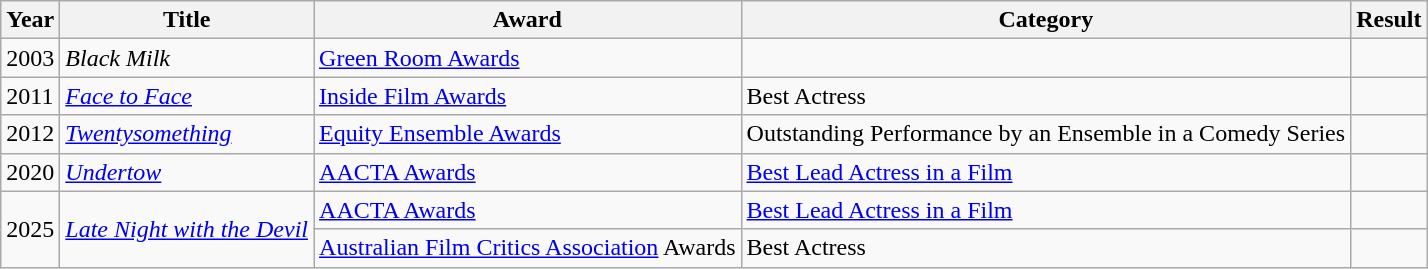<table class="wikitable">
<tr>
<th>Year</th>
<th>Title</th>
<th>Award</th>
<th>Category</th>
<th>Result</th>
</tr>
<tr>
<td>2003</td>
<td><em>Black Milk</em></td>
<td><a href='#'>Green Room Awards</a></td>
<td></td>
<td></td>
</tr>
<tr>
<td>2011</td>
<td><em><a href='#'>Face to Face</a></em></td>
<td><a href='#'>Inside Film Awards</a></td>
<td>Best Actress</td>
<td></td>
</tr>
<tr>
<td>2012</td>
<td><em><a href='#'>Twentysomething</a></em></td>
<td><a href='#'>Equity Ensemble Awards</a></td>
<td>Outstanding Performance by an Ensemble in a Comedy Series</td>
<td></td>
</tr>
<tr>
<td>2020</td>
<td><em><a href='#'>Undertow</a></em></td>
<td><a href='#'>AACTA Awards</a></td>
<td><a href='#'> Best Lead Actress in a Film</a></td>
<td></td>
</tr>
<tr>
<td rowspan="2">2025</td>
<td rowspan="2"><em><a href='#'>Late Night with the Devil</a></em></td>
<td><a href='#'>AACTA Awards</a></td>
<td><a href='#'>Best Lead Actress in a Film</a></td>
<td></td>
</tr>
<tr>
<td><a href='#'>Australian Film Critics Association</a> Awards</td>
<td>Best Actress</td>
<td></td>
</tr>
</table>
